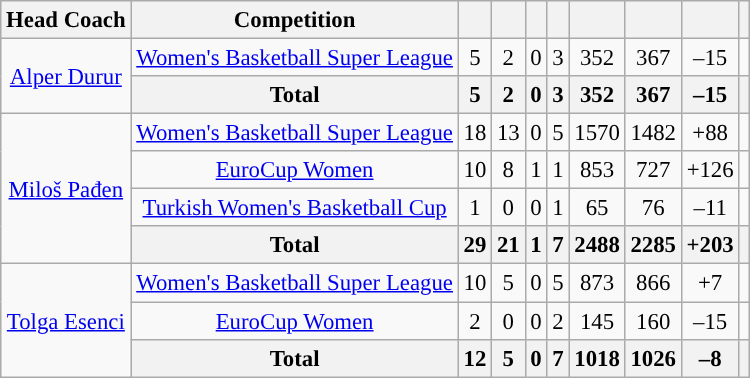<table class="wikitable" style="font-size:95%; text-align:center;">
<tr>
<th>Head Coach</th>
<th>Competition</th>
<th></th>
<th></th>
<th></th>
<th></th>
<th></th>
<th></th>
<th></th>
<th></th>
</tr>
<tr>
<td rowspan=2><a href='#'>Alper Durur</a></td>
<td><a href='#'>Women's Basketball Super League</a></td>
<td>5</td>
<td>2</td>
<td>0</td>
<td>3</td>
<td>352</td>
<td>367</td>
<td>–15</td>
<td></td>
</tr>
<tr>
<th>Total</th>
<th>5</th>
<th>2</th>
<th>0</th>
<th>3</th>
<th>352</th>
<th>367</th>
<th>–15</th>
<th></th>
</tr>
<tr>
<td rowspan=4><a href='#'>Miloš Pađen</a></td>
<td><a href='#'>Women's Basketball Super League</a></td>
<td>18</td>
<td>13</td>
<td>0</td>
<td>5</td>
<td>1570</td>
<td>1482</td>
<td>+88</td>
<td></td>
</tr>
<tr>
<td><a href='#'>EuroCup Women</a></td>
<td>10</td>
<td>8</td>
<td>1</td>
<td>1</td>
<td>853</td>
<td>727</td>
<td>+126</td>
<td></td>
</tr>
<tr>
<td><a href='#'>Turkish Women's Basketball Cup</a></td>
<td>1</td>
<td>0</td>
<td>0</td>
<td>1</td>
<td>65</td>
<td>76</td>
<td>–11</td>
<td></td>
</tr>
<tr>
<th>Total</th>
<th>29</th>
<th>21</th>
<th>1</th>
<th>7</th>
<th>2488</th>
<th>2285</th>
<th>+203</th>
<th></th>
</tr>
<tr>
<td rowspan=3><a href='#'>Tolga Esenci</a></td>
<td><a href='#'>Women's Basketball Super League</a></td>
<td>10</td>
<td>5</td>
<td>0</td>
<td>5</td>
<td>873</td>
<td>866</td>
<td>+7</td>
<td></td>
</tr>
<tr>
<td><a href='#'>EuroCup Women</a></td>
<td>2</td>
<td>0</td>
<td>0</td>
<td>2</td>
<td>145</td>
<td>160</td>
<td>–15</td>
<td></td>
</tr>
<tr>
<th>Total</th>
<th>12</th>
<th>5</th>
<th>0</th>
<th>7</th>
<th>1018</th>
<th>1026</th>
<th>–8</th>
<th></th>
</tr>
</table>
